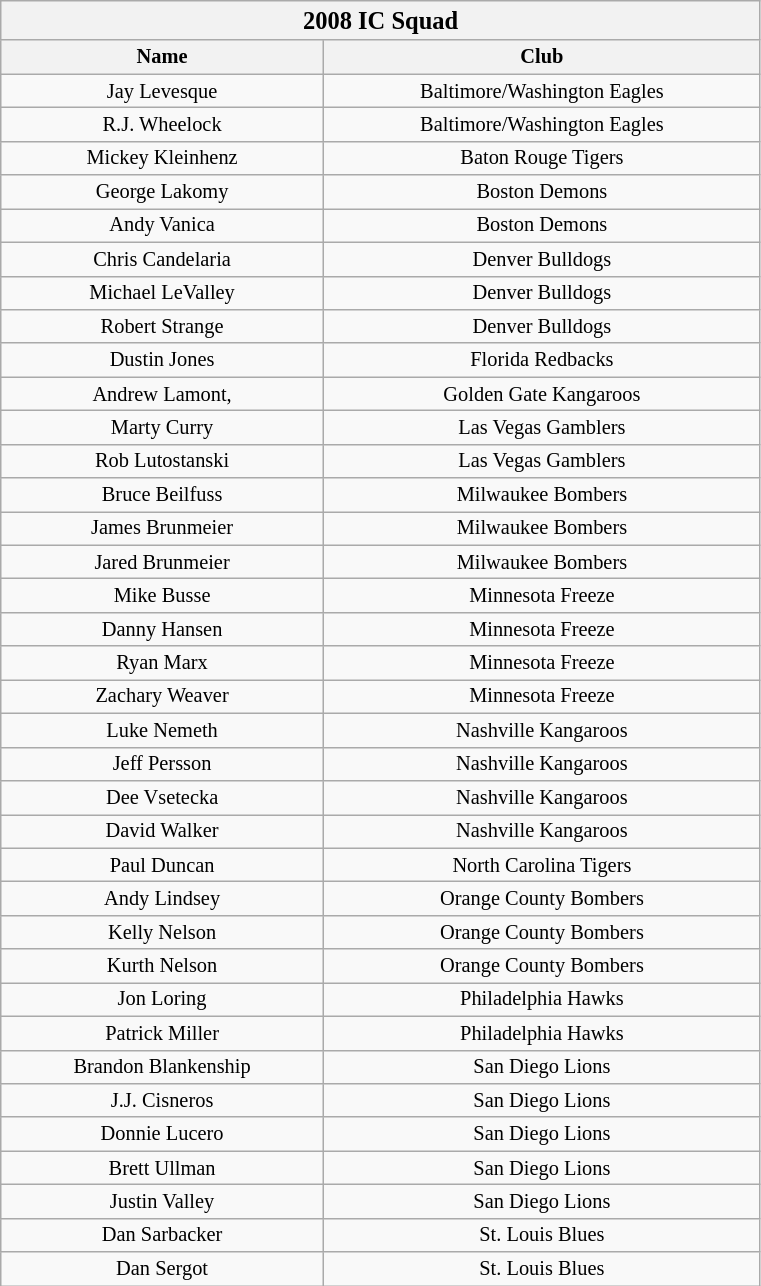<table class="wikitable collapsible collapsed" style="font-size: 85%; text-align:center;">
<tr valign="top">
<th colspan="2" width="500"><big>2008 IC Squad</big></th>
</tr>
<tr>
<th>Name</th>
<th>Club</th>
</tr>
<tr>
<td>Jay Levesque</td>
<td>Baltimore/Washington Eagles</td>
</tr>
<tr>
<td>R.J. Wheelock</td>
<td>Baltimore/Washington Eagles</td>
</tr>
<tr>
<td>Mickey Kleinhenz</td>
<td>Baton Rouge Tigers</td>
</tr>
<tr>
<td>George Lakomy</td>
<td>Boston Demons</td>
</tr>
<tr>
<td>Andy Vanica</td>
<td>Boston Demons</td>
</tr>
<tr>
<td>Chris Candelaria</td>
<td>Denver Bulldogs</td>
</tr>
<tr>
<td>Michael LeValley</td>
<td>Denver Bulldogs</td>
</tr>
<tr>
<td>Robert Strange</td>
<td>Denver Bulldogs</td>
</tr>
<tr>
<td>Dustin Jones</td>
<td>Florida Redbacks</td>
</tr>
<tr>
<td>Andrew Lamont,</td>
<td>Golden Gate Kangaroos</td>
</tr>
<tr>
<td>Marty Curry</td>
<td>Las Vegas Gamblers</td>
</tr>
<tr>
<td>Rob Lutostanski</td>
<td>Las Vegas Gamblers</td>
</tr>
<tr>
<td>Bruce Beilfuss</td>
<td>Milwaukee Bombers</td>
</tr>
<tr>
<td>James Brunmeier</td>
<td>Milwaukee Bombers</td>
</tr>
<tr>
<td>Jared Brunmeier</td>
<td>Milwaukee Bombers</td>
</tr>
<tr>
<td>Mike Busse</td>
<td>Minnesota Freeze</td>
</tr>
<tr>
<td>Danny Hansen</td>
<td>Minnesota Freeze</td>
</tr>
<tr>
<td>Ryan Marx</td>
<td>Minnesota Freeze</td>
</tr>
<tr>
<td>Zachary Weaver</td>
<td>Minnesota Freeze</td>
</tr>
<tr>
<td>Luke Nemeth</td>
<td>Nashville Kangaroos</td>
</tr>
<tr>
<td>Jeff Persson</td>
<td>Nashville Kangaroos</td>
</tr>
<tr>
<td>Dee Vsetecka</td>
<td>Nashville Kangaroos</td>
</tr>
<tr>
<td>David Walker</td>
<td>Nashville Kangaroos</td>
</tr>
<tr>
<td>Paul Duncan</td>
<td>North Carolina Tigers</td>
</tr>
<tr>
<td>Andy Lindsey</td>
<td>Orange County Bombers</td>
</tr>
<tr>
<td>Kelly Nelson</td>
<td>Orange County Bombers</td>
</tr>
<tr>
<td>Kurth Nelson</td>
<td>Orange County Bombers</td>
</tr>
<tr>
<td>Jon Loring</td>
<td>Philadelphia Hawks</td>
</tr>
<tr>
<td>Patrick Miller</td>
<td>Philadelphia Hawks</td>
</tr>
<tr>
<td>Brandon Blankenship</td>
<td>San Diego Lions</td>
</tr>
<tr>
<td>J.J. Cisneros</td>
<td>San Diego Lions</td>
</tr>
<tr>
<td>Donnie Lucero</td>
<td>San Diego Lions</td>
</tr>
<tr>
<td>Brett Ullman</td>
<td>San Diego Lions</td>
</tr>
<tr>
<td>Justin Valley</td>
<td>San Diego Lions</td>
</tr>
<tr>
<td>Dan Sarbacker</td>
<td>St. Louis Blues</td>
</tr>
<tr>
<td>Dan Sergot</td>
<td>St. Louis Blues</td>
</tr>
</table>
